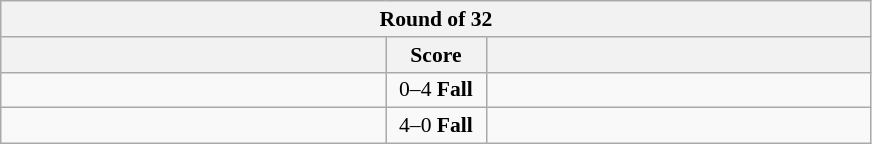<table class="wikitable" style="text-align: center; font-size:90% ">
<tr>
<th colspan=3>Round of 32</th>
</tr>
<tr>
<th align="right" width="250"></th>
<th width="60">Score</th>
<th align="left" width="250"></th>
</tr>
<tr>
<td align=left></td>
<td align=center>0–4 <strong>Fall</strong></td>
<td align=left><strong></strong></td>
</tr>
<tr>
<td align=left><strong></strong></td>
<td align=center>4–0 <strong>Fall</strong></td>
<td align=left></td>
</tr>
</table>
